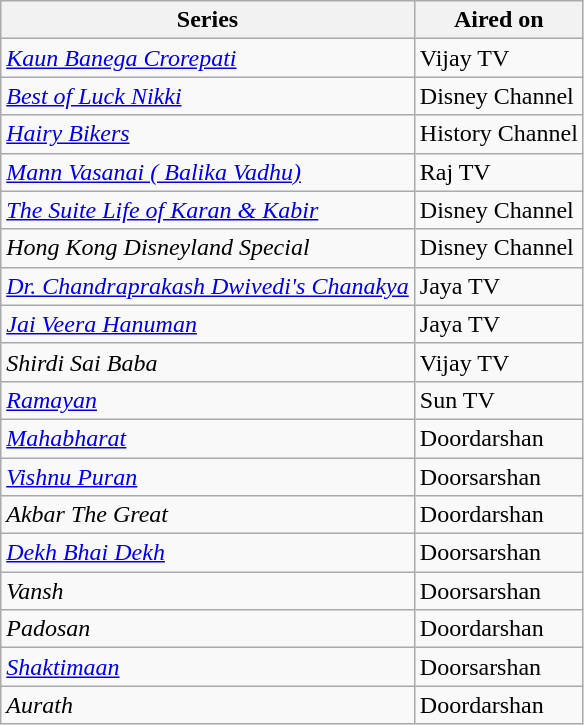<table class="wikitable">
<tr>
<th>Series</th>
<th>Aired on</th>
</tr>
<tr>
<td><em><a href='#'>Kaun Banega Crorepati</a></em></td>
<td>Vijay TV</td>
</tr>
<tr>
<td><em><a href='#'>Best of Luck Nikki</a></em></td>
<td>Disney Channel</td>
</tr>
<tr>
<td><em><a href='#'>Hairy Bikers</a></em></td>
<td>History Channel</td>
</tr>
<tr>
<td><a href='#'><em>Mann Vasanai ( Balika Vadhu)</em></a></td>
<td>Raj TV</td>
</tr>
<tr>
<td><em><a href='#'>The Suite Life of Karan & Kabir</a></em></td>
<td>Disney Channel</td>
</tr>
<tr>
<td><em>Hong Kong Disneyland Special</em></td>
<td>Disney Channel</td>
</tr>
<tr>
<td><a href='#'><em>Dr. Chandraprakash Dwivedi's Chanakya</em></a></td>
<td>Jaya TV</td>
</tr>
<tr>
<td><a href='#'><em>Jai Veera Hanuman</em></a></td>
<td>Jaya TV</td>
</tr>
<tr>
<td><em>Shirdi Sai Baba</em></td>
<td>Vijay TV</td>
</tr>
<tr>
<td><a href='#'><em>Ramayan</em></a></td>
<td>Sun TV</td>
</tr>
<tr>
<td><a href='#'><em>Mahabharat</em></a></td>
<td>Doordarshan</td>
</tr>
<tr>
<td><a href='#'><em>Vishnu Puran</em></a></td>
<td>Doorsarshan</td>
</tr>
<tr>
<td><em>Akbar The Great</em></td>
<td>Doordarshan</td>
</tr>
<tr>
<td><em><a href='#'>Dekh Bhai Dekh</a></em></td>
<td>Doorsarshan</td>
</tr>
<tr>
<td><em>Vansh</em></td>
<td>Doorsarshan</td>
</tr>
<tr>
<td><em>Padosan</em></td>
<td>Doordarshan</td>
</tr>
<tr>
<td><em><a href='#'>Shaktimaan</a></em></td>
<td>Doorsarshan</td>
</tr>
<tr>
<td><em>Aurath</em></td>
<td>Doordarshan</td>
</tr>
</table>
